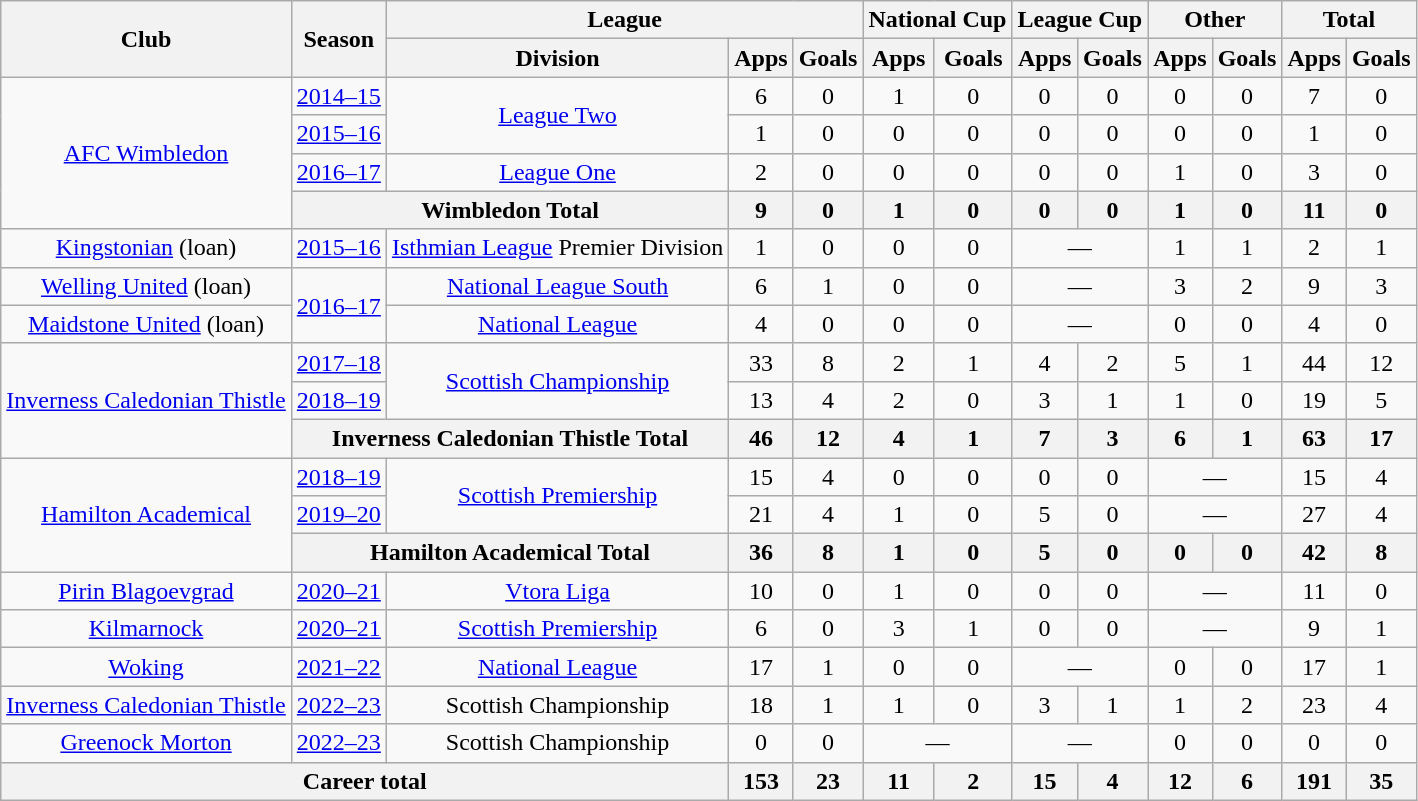<table class="wikitable" style="text-align:center">
<tr>
<th rowspan="2">Club</th>
<th rowspan="2">Season</th>
<th colspan="3">League</th>
<th colspan="2">National Cup</th>
<th colspan="2">League Cup</th>
<th colspan="2">Other</th>
<th colspan="2">Total</th>
</tr>
<tr>
<th>Division</th>
<th>Apps</th>
<th>Goals</th>
<th>Apps</th>
<th>Goals</th>
<th>Apps</th>
<th>Goals</th>
<th>Apps</th>
<th>Goals</th>
<th>Apps</th>
<th>Goals</th>
</tr>
<tr>
<td rowspan="4"><a href='#'>AFC Wimbledon</a></td>
<td><a href='#'>2014–15</a></td>
<td rowspan="2"><a href='#'>League Two</a></td>
<td>6</td>
<td>0</td>
<td>1</td>
<td>0</td>
<td>0</td>
<td>0</td>
<td>0</td>
<td>0</td>
<td>7</td>
<td>0</td>
</tr>
<tr>
<td><a href='#'>2015–16</a></td>
<td>1</td>
<td>0</td>
<td>0</td>
<td>0</td>
<td>0</td>
<td>0</td>
<td>0</td>
<td>0</td>
<td>1</td>
<td>0</td>
</tr>
<tr>
<td><a href='#'>2016–17</a></td>
<td><a href='#'>League One</a></td>
<td>2</td>
<td>0</td>
<td>0</td>
<td>0</td>
<td>0</td>
<td>0</td>
<td>1</td>
<td>0</td>
<td>3</td>
<td>0</td>
</tr>
<tr>
<th colspan="2">Wimbledon Total</th>
<th>9</th>
<th>0</th>
<th>1</th>
<th>0</th>
<th>0</th>
<th>0</th>
<th>1</th>
<th>0</th>
<th>11</th>
<th>0</th>
</tr>
<tr>
<td><a href='#'>Kingstonian</a> (loan)</td>
<td><a href='#'>2015–16</a></td>
<td><a href='#'>Isthmian League</a> Premier Division</td>
<td>1</td>
<td>0</td>
<td>0</td>
<td>0</td>
<td colspan="2">—</td>
<td>1</td>
<td>1</td>
<td>2</td>
<td>1</td>
</tr>
<tr>
<td><a href='#'>Welling United</a> (loan)</td>
<td rowspan="2"><a href='#'>2016–17</a></td>
<td><a href='#'>National League South</a></td>
<td>6</td>
<td>1</td>
<td>0</td>
<td>0</td>
<td colspan="2">—</td>
<td>3</td>
<td>2</td>
<td>9</td>
<td>3</td>
</tr>
<tr>
<td><a href='#'>Maidstone United</a> (loan)</td>
<td><a href='#'>National League</a></td>
<td>4</td>
<td>0</td>
<td>0</td>
<td>0</td>
<td colspan="2">—</td>
<td>0</td>
<td>0</td>
<td>4</td>
<td>0</td>
</tr>
<tr>
<td rowspan="3"><a href='#'>Inverness Caledonian Thistle</a></td>
<td><a href='#'>2017–18</a></td>
<td rowspan="2"><a href='#'>Scottish Championship</a></td>
<td>33</td>
<td>8</td>
<td>2</td>
<td>1</td>
<td>4</td>
<td>2</td>
<td>5</td>
<td>1</td>
<td>44</td>
<td>12</td>
</tr>
<tr>
<td><a href='#'>2018–19</a></td>
<td>13</td>
<td>4</td>
<td>2</td>
<td>0</td>
<td>3</td>
<td>1</td>
<td>1</td>
<td>0</td>
<td>19</td>
<td>5</td>
</tr>
<tr>
<th colspan="2">Inverness Caledonian Thistle Total</th>
<th>46</th>
<th>12</th>
<th>4</th>
<th>1</th>
<th>7</th>
<th>3</th>
<th>6</th>
<th>1</th>
<th>63</th>
<th>17</th>
</tr>
<tr>
<td rowspan=3><a href='#'>Hamilton Academical</a></td>
<td><a href='#'>2018–19</a></td>
<td rowspan=2><a href='#'>Scottish Premiership</a></td>
<td>15</td>
<td>4</td>
<td>0</td>
<td>0</td>
<td>0</td>
<td>0</td>
<td colspan=2>—</td>
<td>15</td>
<td>4</td>
</tr>
<tr>
<td><a href='#'>2019–20</a></td>
<td>21</td>
<td>4</td>
<td>1</td>
<td>0</td>
<td>5</td>
<td>0</td>
<td colspan=2>—</td>
<td>27</td>
<td>4</td>
</tr>
<tr>
<th colspan=2>Hamilton Academical Total</th>
<th>36</th>
<th>8</th>
<th>1</th>
<th>0</th>
<th>5</th>
<th>0</th>
<th>0</th>
<th>0</th>
<th>42</th>
<th>8</th>
</tr>
<tr>
<td><a href='#'>Pirin Blagoevgrad</a></td>
<td><a href='#'>2020–21</a></td>
<td><a href='#'>Vtora Liga</a></td>
<td>10</td>
<td>0</td>
<td>1</td>
<td>0</td>
<td>0</td>
<td>0</td>
<td colspan=2>—</td>
<td>11</td>
<td>0</td>
</tr>
<tr>
<td><a href='#'>Kilmarnock</a></td>
<td><a href='#'>2020–21</a></td>
<td><a href='#'>Scottish Premiership</a></td>
<td>6</td>
<td>0</td>
<td>3</td>
<td>1</td>
<td>0</td>
<td>0</td>
<td colspan=2>—</td>
<td>9</td>
<td>1</td>
</tr>
<tr>
<td><a href='#'>Woking</a></td>
<td><a href='#'>2021–22</a></td>
<td><a href='#'>National League</a></td>
<td>17</td>
<td>1</td>
<td>0</td>
<td>0</td>
<td colspan=2>—</td>
<td>0</td>
<td>0</td>
<td>17</td>
<td>1</td>
</tr>
<tr>
<td><a href='#'>Inverness Caledonian Thistle</a></td>
<td><a href='#'>2022–23</a></td>
<td>Scottish Championship</td>
<td>18</td>
<td>1</td>
<td>1</td>
<td>0</td>
<td>3</td>
<td>1</td>
<td>1</td>
<td>2</td>
<td>23</td>
<td>4</td>
</tr>
<tr>
<td><a href='#'>Greenock Morton</a></td>
<td><a href='#'>2022–23</a></td>
<td>Scottish Championship</td>
<td>0</td>
<td>0</td>
<td colspan="2">—</td>
<td colspan="2">—</td>
<td>0</td>
<td>0</td>
<td>0</td>
<td>0</td>
</tr>
<tr>
<th colspan="3">Career total</th>
<th>153</th>
<th>23</th>
<th>11</th>
<th>2</th>
<th>15</th>
<th>4</th>
<th>12</th>
<th>6</th>
<th>191</th>
<th>35</th>
</tr>
</table>
